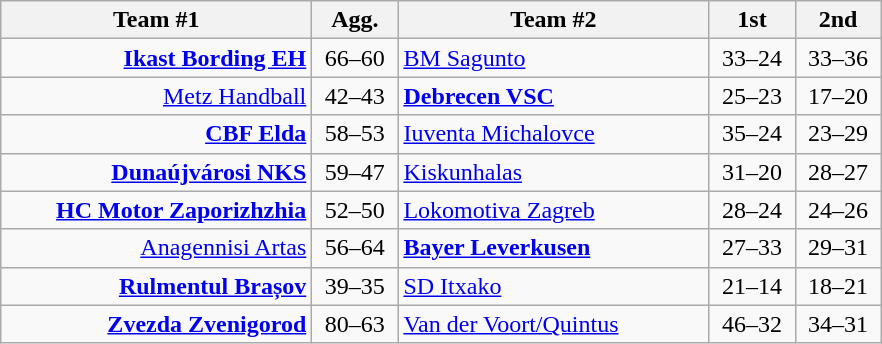<table class=wikitable style="text-align:center">
<tr>
<th width=200>Team #1</th>
<th width=50>Agg.</th>
<th width=200>Team #2</th>
<th width=50>1st</th>
<th width=50>2nd</th>
</tr>
<tr>
<td align=right><strong><a href='#'>Ikast Bording EH</a></strong> </td>
<td>66–60</td>
<td align=left> <a href='#'>BM Sagunto</a></td>
<td align=center>33–24</td>
<td align=center>33–36</td>
</tr>
<tr>
<td align=right><a href='#'>Metz Handball</a> </td>
<td>42–43</td>
<td align=left> <strong><a href='#'>Debrecen VSC</a></strong></td>
<td align=center>25–23</td>
<td align=center>17–20</td>
</tr>
<tr>
<td align=right><strong><a href='#'>CBF Elda</a></strong> </td>
<td>58–53</td>
<td align=left> <a href='#'>Iuventa Michalovce</a></td>
<td align=center>35–24</td>
<td align=center>23–29</td>
</tr>
<tr>
<td align=right><strong><a href='#'>Dunaújvárosi NKS</a></strong> </td>
<td>59–47</td>
<td align=left> <a href='#'>Kiskunhalas</a></td>
<td align=center>31–20</td>
<td align=center>28–27</td>
</tr>
<tr>
<td align=right><strong><a href='#'>HC Motor Zaporizhzhia</a></strong> </td>
<td>52–50</td>
<td align=left> <a href='#'>Lokomotiva Zagreb</a></td>
<td align=center>28–24</td>
<td align=center>24–26</td>
</tr>
<tr>
<td align=right><a href='#'>Anagennisi Artas</a> </td>
<td>56–64</td>
<td align=left> <strong><a href='#'>Bayer Leverkusen</a></strong></td>
<td align=center>27–33</td>
<td align=center>29–31</td>
</tr>
<tr>
<td align=right><strong><a href='#'>Rulmentul Brașov</a></strong> </td>
<td>39–35</td>
<td align=left> <a href='#'>SD Itxako</a></td>
<td align=center>21–14</td>
<td align=center>18–21</td>
</tr>
<tr>
<td align=right><strong><a href='#'>Zvezda Zvenigorod</a></strong> </td>
<td>80–63</td>
<td align=left> <a href='#'>Van der Voort/Quintus</a></td>
<td align=center>46–32</td>
<td align=center>34–31</td>
</tr>
</table>
